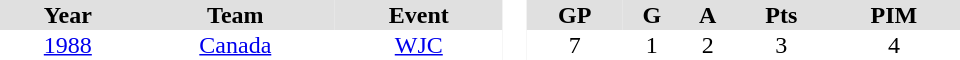<table border="0" cellpadding="1" cellspacing="0" style="text-align:center; width:40em">
<tr ALIGN="center" bgcolor="#e0e0e0">
<th>Year</th>
<th>Team</th>
<th>Event</th>
<th rowspan="99" bgcolor="#ffffff"> </th>
<th>GP</th>
<th>G</th>
<th>A</th>
<th>Pts</th>
<th>PIM</th>
</tr>
<tr>
<td><a href='#'>1988</a></td>
<td><a href='#'>Canada</a></td>
<td><a href='#'>WJC</a></td>
<td>7</td>
<td>1</td>
<td>2</td>
<td>3</td>
<td>4</td>
</tr>
</table>
